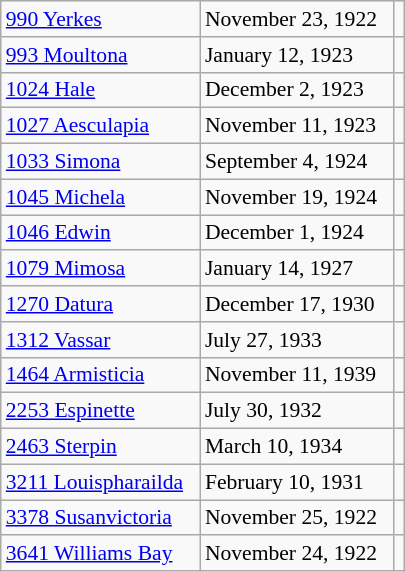<table class="wikitable floatright" style="font-size: 0.9em; width: 270px;">
<tr>
<td><a href='#'>990 Yerkes</a></td>
<td>November 23, 1922</td>
<td></td>
</tr>
<tr>
<td><a href='#'>993 Moultona</a></td>
<td>January 12, 1923</td>
<td></td>
</tr>
<tr>
<td><a href='#'>1024 Hale</a></td>
<td>December 2, 1923</td>
<td></td>
</tr>
<tr>
<td><a href='#'>1027 Aesculapia</a></td>
<td>November 11, 1923</td>
<td></td>
</tr>
<tr>
<td><a href='#'>1033 Simona</a></td>
<td>September 4, 1924</td>
<td></td>
</tr>
<tr>
<td><a href='#'>1045 Michela</a></td>
<td>November 19, 1924</td>
<td></td>
</tr>
<tr>
<td><a href='#'>1046 Edwin</a></td>
<td>December 1, 1924</td>
<td></td>
</tr>
<tr>
<td><a href='#'>1079 Mimosa</a></td>
<td>January 14, 1927</td>
<td></td>
</tr>
<tr>
<td><a href='#'>1270 Datura</a></td>
<td>December 17, 1930</td>
<td></td>
</tr>
<tr>
<td><a href='#'>1312 Vassar</a></td>
<td>July 27, 1933</td>
<td></td>
</tr>
<tr>
<td><a href='#'>1464 Armisticia</a></td>
<td>November 11, 1939</td>
<td></td>
</tr>
<tr>
<td><a href='#'>2253 Espinette</a></td>
<td>July 30, 1932</td>
<td></td>
</tr>
<tr>
<td><a href='#'>2463 Sterpin</a></td>
<td>March 10, 1934</td>
<td></td>
</tr>
<tr>
<td><a href='#'>3211 Louispharailda</a></td>
<td>February 10, 1931</td>
<td></td>
</tr>
<tr>
<td><a href='#'>3378 Susanvictoria</a></td>
<td>November 25, 1922</td>
<td></td>
</tr>
<tr>
<td><a href='#'>3641 Williams Bay</a></td>
<td>November 24, 1922</td>
<td></td>
</tr>
</table>
